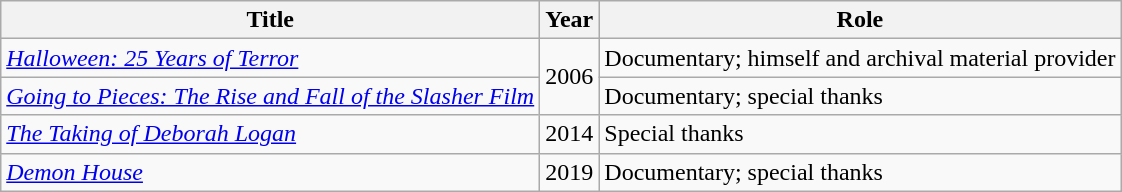<table class="wikitable plainrowheaders sortable">
<tr>
<th scope="col">Title</th>
<th scope="col">Year</th>
<th scope="col">Role</th>
</tr>
<tr>
<td><em><a href='#'>Halloween: 25 Years of Terror</a></em></td>
<td rowspan="2">2006</td>
<td>Documentary; himself and archival material provider</td>
</tr>
<tr>
<td><em><a href='#'>Going to Pieces: The Rise and Fall of the Slasher Film</a></em></td>
<td>Documentary; special thanks</td>
</tr>
<tr>
<td><em><a href='#'>The Taking of Deborah Logan</a></em></td>
<td>2014</td>
<td>Special thanks</td>
</tr>
<tr>
<td><em><a href='#'>Demon House</a></em></td>
<td>2019</td>
<td>Documentary; special thanks</td>
</tr>
</table>
